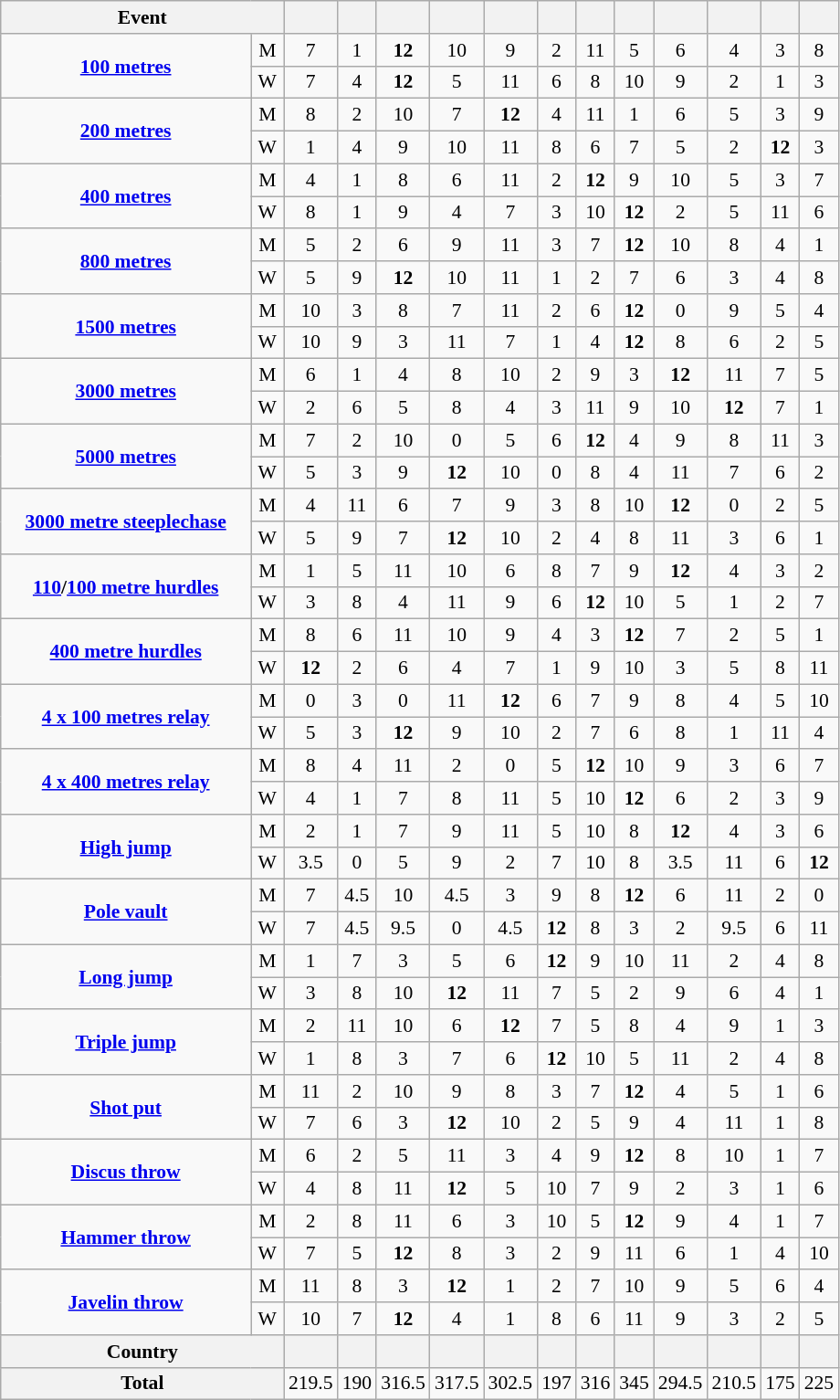<table class="wikitable" style="background-color: #f9f9f9; font-size: 90%; text-align: center">
<tr>
<th width=200 colspan=2>Event</th>
<th></th>
<th></th>
<th></th>
<th></th>
<th></th>
<th></th>
<th></th>
<th></th>
<th></th>
<th></th>
<th></th>
<th></th>
</tr>
<tr>
<td rowspan=2><strong><a href='#'>100 metres</a></strong></td>
<td>M</td>
<td>7</td>
<td>1</td>
<td><strong>12</strong></td>
<td>10</td>
<td>9</td>
<td>2</td>
<td>11</td>
<td>5</td>
<td>6</td>
<td>4</td>
<td>3</td>
<td>8</td>
</tr>
<tr>
<td>W</td>
<td>7</td>
<td>4</td>
<td><strong>12</strong></td>
<td>5</td>
<td>11</td>
<td>6</td>
<td>8</td>
<td>10</td>
<td>9</td>
<td>2</td>
<td>1</td>
<td>3</td>
</tr>
<tr>
<td rowspan=2><strong><a href='#'>200 metres</a></strong></td>
<td>M</td>
<td>8</td>
<td>2</td>
<td>10</td>
<td>7</td>
<td><strong>12</strong></td>
<td>4</td>
<td>11</td>
<td>1</td>
<td>6</td>
<td>5</td>
<td>3</td>
<td>9</td>
</tr>
<tr>
<td>W</td>
<td>1</td>
<td>4</td>
<td>9</td>
<td>10</td>
<td>11</td>
<td>8</td>
<td>6</td>
<td>7</td>
<td>5</td>
<td>2</td>
<td><strong>12</strong></td>
<td>3</td>
</tr>
<tr>
<td rowspan=2><strong><a href='#'>400 metres</a></strong></td>
<td>M</td>
<td>4</td>
<td>1</td>
<td>8</td>
<td>6</td>
<td>11</td>
<td>2</td>
<td><strong>12</strong></td>
<td>9</td>
<td>10</td>
<td>5</td>
<td>3</td>
<td>7</td>
</tr>
<tr>
<td>W</td>
<td>8</td>
<td>1</td>
<td>9</td>
<td>4</td>
<td>7</td>
<td>3</td>
<td>10</td>
<td><strong>12</strong></td>
<td>2</td>
<td>5</td>
<td>11</td>
<td>6</td>
</tr>
<tr>
<td rowspan=2><strong><a href='#'>800 metres</a></strong></td>
<td>M</td>
<td>5</td>
<td>2</td>
<td>6</td>
<td>9</td>
<td>11</td>
<td>3</td>
<td>7</td>
<td><strong>12</strong></td>
<td>10</td>
<td>8</td>
<td>4</td>
<td>1</td>
</tr>
<tr>
<td>W</td>
<td>5</td>
<td>9</td>
<td><strong>12</strong></td>
<td>10</td>
<td>11</td>
<td>1</td>
<td>2</td>
<td>7</td>
<td>6</td>
<td>3</td>
<td>4</td>
<td>8</td>
</tr>
<tr>
<td rowspan=2><strong><a href='#'>1500 metres</a></strong></td>
<td>M</td>
<td>10</td>
<td>3</td>
<td>8</td>
<td>7</td>
<td>11</td>
<td>2</td>
<td>6</td>
<td><strong>12</strong></td>
<td>0</td>
<td>9</td>
<td>5</td>
<td>4</td>
</tr>
<tr>
<td>W</td>
<td>10</td>
<td>9</td>
<td>3</td>
<td>11</td>
<td>7</td>
<td>1</td>
<td>4</td>
<td><strong>12</strong></td>
<td>8</td>
<td>6</td>
<td>2</td>
<td>5</td>
</tr>
<tr>
<td rowspan=2><strong><a href='#'>3000 metres</a></strong></td>
<td>M</td>
<td>6</td>
<td>1</td>
<td>4</td>
<td>8</td>
<td>10</td>
<td>2</td>
<td>9</td>
<td>3</td>
<td><strong>12</strong></td>
<td>11</td>
<td>7</td>
<td>5</td>
</tr>
<tr>
<td>W</td>
<td>2</td>
<td>6</td>
<td>5</td>
<td>8</td>
<td>4</td>
<td>3</td>
<td>11</td>
<td>9</td>
<td>10</td>
<td><strong>12</strong></td>
<td>7</td>
<td>1</td>
</tr>
<tr>
<td rowspan=2><strong><a href='#'>5000 metres</a></strong></td>
<td>M</td>
<td>7</td>
<td>2</td>
<td>10</td>
<td>0</td>
<td>5</td>
<td>6</td>
<td><strong>12</strong></td>
<td>4</td>
<td>9</td>
<td>8</td>
<td>11</td>
<td>3</td>
</tr>
<tr>
<td>W</td>
<td>5</td>
<td>3</td>
<td>9</td>
<td><strong>12</strong></td>
<td>10</td>
<td>0</td>
<td>8</td>
<td>4</td>
<td>11</td>
<td>7</td>
<td>6</td>
<td>2</td>
</tr>
<tr>
<td rowspan=2><strong><a href='#'>3000 metre steeplechase</a></strong></td>
<td>M</td>
<td>4</td>
<td>11</td>
<td>6</td>
<td>7</td>
<td>9</td>
<td>3</td>
<td>8</td>
<td>10</td>
<td><strong>12</strong></td>
<td>0</td>
<td>2</td>
<td>5</td>
</tr>
<tr>
<td>W</td>
<td>5</td>
<td>9</td>
<td>7</td>
<td><strong>12</strong></td>
<td>10</td>
<td>2</td>
<td>4</td>
<td>8</td>
<td>11</td>
<td>3</td>
<td>6</td>
<td>1</td>
</tr>
<tr>
<td rowspan=2><strong><a href='#'>110</a>/<a href='#'>100 metre hurdles</a></strong></td>
<td>M</td>
<td>1</td>
<td>5</td>
<td>11</td>
<td>10</td>
<td>6</td>
<td>8</td>
<td>7</td>
<td>9</td>
<td><strong>12</strong></td>
<td>4</td>
<td>3</td>
<td>2</td>
</tr>
<tr>
<td>W</td>
<td>3</td>
<td>8</td>
<td>4</td>
<td>11</td>
<td>9</td>
<td>6</td>
<td><strong>12</strong></td>
<td>10</td>
<td>5</td>
<td>1</td>
<td>2</td>
<td>7</td>
</tr>
<tr>
<td rowspan=2><strong><a href='#'>400 metre hurdles</a></strong></td>
<td>M</td>
<td>8</td>
<td>6</td>
<td>11</td>
<td>10</td>
<td>9</td>
<td>4</td>
<td>3</td>
<td><strong>12</strong></td>
<td>7</td>
<td>2</td>
<td>5</td>
<td>1</td>
</tr>
<tr>
<td>W</td>
<td><strong>12</strong></td>
<td>2</td>
<td>6</td>
<td>4</td>
<td>7</td>
<td>1</td>
<td>9</td>
<td>10</td>
<td>3</td>
<td>5</td>
<td>8</td>
<td>11</td>
</tr>
<tr>
<td rowspan=2><strong><a href='#'>4 x 100 metres relay</a></strong></td>
<td>M</td>
<td>0</td>
<td>3</td>
<td>0</td>
<td>11</td>
<td><strong>12</strong></td>
<td>6</td>
<td>7</td>
<td>9</td>
<td>8</td>
<td>4</td>
<td>5</td>
<td>10</td>
</tr>
<tr>
<td>W</td>
<td>5</td>
<td>3</td>
<td><strong>12</strong></td>
<td>9</td>
<td>10</td>
<td>2</td>
<td>7</td>
<td>6</td>
<td>8</td>
<td>1</td>
<td>11</td>
<td>4</td>
</tr>
<tr>
<td rowspan=2><strong><a href='#'>4 x 400 metres relay</a></strong></td>
<td>M</td>
<td>8</td>
<td>4</td>
<td>11</td>
<td>2</td>
<td>0</td>
<td>5</td>
<td><strong>12</strong></td>
<td>10</td>
<td>9</td>
<td>3</td>
<td>6</td>
<td>7</td>
</tr>
<tr>
<td>W</td>
<td>4</td>
<td>1</td>
<td>7</td>
<td>8</td>
<td>11</td>
<td>5</td>
<td>10</td>
<td><strong>12</strong></td>
<td>6</td>
<td>2</td>
<td>3</td>
<td>9</td>
</tr>
<tr>
<td rowspan=2><strong><a href='#'>High jump</a></strong></td>
<td>M</td>
<td>2</td>
<td>1</td>
<td>7</td>
<td>9</td>
<td>11</td>
<td>5</td>
<td>10</td>
<td>8</td>
<td><strong>12</strong></td>
<td>4</td>
<td>3</td>
<td>6</td>
</tr>
<tr>
<td>W</td>
<td>3.5</td>
<td>0</td>
<td>5</td>
<td>9</td>
<td>2</td>
<td>7</td>
<td>10</td>
<td>8</td>
<td>3.5</td>
<td>11</td>
<td>6</td>
<td><strong>12</strong></td>
</tr>
<tr>
<td rowspan=2><strong><a href='#'>Pole vault</a></strong></td>
<td>M</td>
<td>7</td>
<td>4.5</td>
<td>10</td>
<td>4.5</td>
<td>3</td>
<td>9</td>
<td>8</td>
<td><strong>12</strong></td>
<td>6</td>
<td>11</td>
<td>2</td>
<td>0</td>
</tr>
<tr>
<td>W</td>
<td>7</td>
<td>4.5</td>
<td>9.5</td>
<td>0</td>
<td>4.5</td>
<td><strong>12</strong></td>
<td>8</td>
<td>3</td>
<td>2</td>
<td>9.5</td>
<td>6</td>
<td>11</td>
</tr>
<tr>
<td rowspan=2><strong><a href='#'>Long jump</a></strong></td>
<td>M</td>
<td>1</td>
<td>7</td>
<td>3</td>
<td>5</td>
<td>6</td>
<td><strong>12</strong></td>
<td>9</td>
<td>10</td>
<td>11</td>
<td>2</td>
<td>4</td>
<td>8</td>
</tr>
<tr>
<td>W</td>
<td>3</td>
<td>8</td>
<td>10</td>
<td><strong>12</strong></td>
<td>11</td>
<td>7</td>
<td>5</td>
<td>2</td>
<td>9</td>
<td>6</td>
<td>4</td>
<td>1</td>
</tr>
<tr>
<td rowspan=2><strong><a href='#'>Triple jump</a></strong></td>
<td>M</td>
<td>2</td>
<td>11</td>
<td>10</td>
<td>6</td>
<td><strong>12</strong></td>
<td>7</td>
<td>5</td>
<td>8</td>
<td>4</td>
<td>9</td>
<td>1</td>
<td>3</td>
</tr>
<tr>
<td>W</td>
<td>1</td>
<td>8</td>
<td>3</td>
<td>7</td>
<td>6</td>
<td><strong>12</strong></td>
<td>10</td>
<td>5</td>
<td>11</td>
<td>2</td>
<td>4</td>
<td>8</td>
</tr>
<tr>
<td rowspan=2><strong><a href='#'>Shot put</a></strong></td>
<td>M</td>
<td>11</td>
<td>2</td>
<td>10</td>
<td>9</td>
<td>8</td>
<td>3</td>
<td>7</td>
<td><strong>12</strong></td>
<td>4</td>
<td>5</td>
<td>1</td>
<td>6</td>
</tr>
<tr>
<td>W</td>
<td>7</td>
<td>6</td>
<td>3</td>
<td><strong>12</strong></td>
<td>10</td>
<td>2</td>
<td>5</td>
<td>9</td>
<td>4</td>
<td>11</td>
<td>1</td>
<td>8</td>
</tr>
<tr>
<td rowspan=2><strong><a href='#'>Discus throw</a></strong></td>
<td>M</td>
<td>6</td>
<td>2</td>
<td>5</td>
<td>11</td>
<td>3</td>
<td>4</td>
<td>9</td>
<td><strong>12</strong></td>
<td>8</td>
<td>10</td>
<td>1</td>
<td>7</td>
</tr>
<tr>
<td>W</td>
<td>4</td>
<td>8</td>
<td>11</td>
<td><strong>12</strong></td>
<td>5</td>
<td>10</td>
<td>7</td>
<td>9</td>
<td>2</td>
<td>3</td>
<td>1</td>
<td>6</td>
</tr>
<tr>
<td rowspan=2><strong><a href='#'>Hammer throw</a></strong></td>
<td>M</td>
<td>2</td>
<td>8</td>
<td>11</td>
<td>6</td>
<td>3</td>
<td>10</td>
<td>5</td>
<td><strong>12</strong></td>
<td>9</td>
<td>4</td>
<td>1</td>
<td>7</td>
</tr>
<tr>
<td>W</td>
<td>7</td>
<td>5</td>
<td><strong>12</strong></td>
<td>8</td>
<td>3</td>
<td>2</td>
<td>9</td>
<td>11</td>
<td>6</td>
<td>1</td>
<td>4</td>
<td>10</td>
</tr>
<tr>
<td rowspan=2><strong><a href='#'>Javelin throw</a></strong></td>
<td>M</td>
<td>11</td>
<td>8</td>
<td>3</td>
<td><strong>12</strong></td>
<td>1</td>
<td>2</td>
<td>7</td>
<td>10</td>
<td>9</td>
<td>5</td>
<td>6</td>
<td>4</td>
</tr>
<tr>
<td>W</td>
<td>10</td>
<td>7</td>
<td><strong>12</strong></td>
<td>4</td>
<td>1</td>
<td>8</td>
<td>6</td>
<td>11</td>
<td>9</td>
<td>3</td>
<td>2</td>
<td>5</td>
</tr>
<tr>
<th colspan=2>Country</th>
<th></th>
<th></th>
<th></th>
<th></th>
<th></th>
<th></th>
<th></th>
<th></th>
<th></th>
<th></th>
<th></th>
<th></th>
</tr>
<tr>
<th colspan=2>Total</th>
<td>219.5</td>
<td>190</td>
<td>316.5</td>
<td>317.5</td>
<td>302.5</td>
<td>197</td>
<td>316</td>
<td>345</td>
<td>294.5</td>
<td>210.5</td>
<td>175</td>
<td>225</td>
</tr>
</table>
